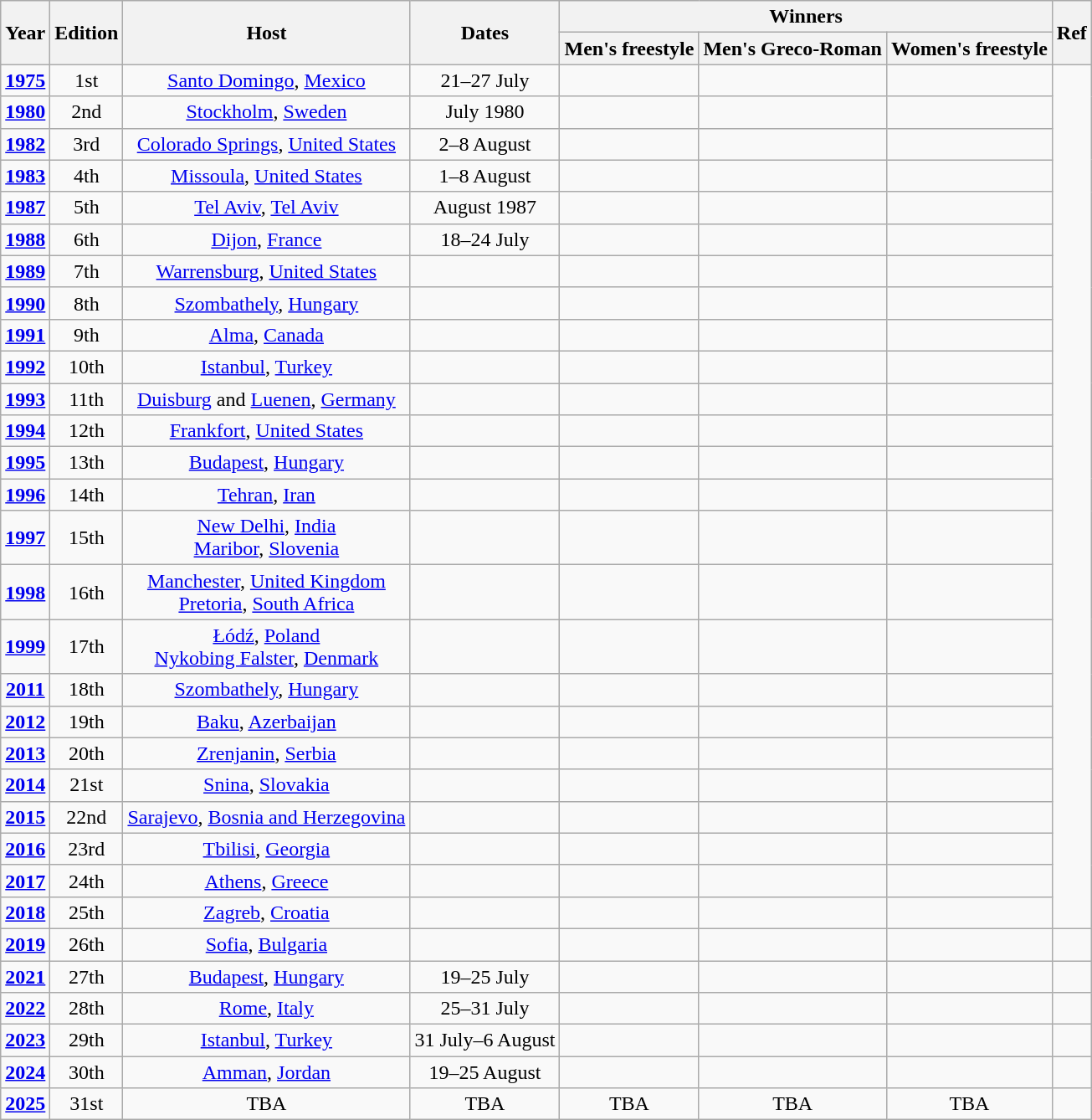<table class="wikitable" style="text-align:center;">
<tr>
<th rowspan=2>Year</th>
<th rowspan=2>Edition</th>
<th rowspan=2>Host</th>
<th rowspan=2>Dates</th>
<th colspan=3>Winners</th>
<th rowspan=2>Ref</th>
</tr>
<tr>
<th>Men's freestyle</th>
<th>Men's Greco-Roman</th>
<th>Women's freestyle</th>
</tr>
<tr>
<td><strong><a href='#'>1975</a></strong></td>
<td>1st</td>
<td><a href='#'>Santo Domingo</a>, <a href='#'>Mexico</a> </td>
<td>21–27 July</td>
<td></td>
<td></td>
<td></td>
</tr>
<tr>
<td><strong><a href='#'>1980</a></strong></td>
<td>2nd</td>
<td><a href='#'>Stockholm</a>, <a href='#'>Sweden</a> </td>
<td>July 1980</td>
<td></td>
<td></td>
<td></td>
</tr>
<tr>
<td><strong><a href='#'>1982</a></strong></td>
<td>3rd</td>
<td><a href='#'>Colorado Springs</a>, <a href='#'>United States</a> </td>
<td>2–8 August</td>
<td></td>
<td></td>
<td></td>
</tr>
<tr>
<td><strong><a href='#'>1983</a></strong></td>
<td>4th</td>
<td><a href='#'>Missoula</a>, <a href='#'>United States</a> </td>
<td>1–8 August</td>
<td></td>
<td></td>
<td></td>
</tr>
<tr>
<td><strong><a href='#'>1987</a></strong></td>
<td>5th</td>
<td><a href='#'>Tel Aviv</a>, <a href='#'>Tel Aviv</a> </td>
<td>August 1987</td>
<td></td>
<td></td>
<td></td>
</tr>
<tr>
<td><strong><a href='#'>1988</a></strong></td>
<td>6th</td>
<td><a href='#'>Dijon</a>, <a href='#'>France</a> </td>
<td>18–24 July</td>
<td></td>
<td></td>
<td></td>
</tr>
<tr>
<td><strong><a href='#'>1989</a></strong></td>
<td>7th</td>
<td><a href='#'>Warrensburg</a>, <a href='#'>United States</a> </td>
<td></td>
<td></td>
<td></td>
<td></td>
</tr>
<tr>
<td><strong><a href='#'>1990</a></strong></td>
<td>8th</td>
<td><a href='#'>Szombathely</a>, <a href='#'>Hungary</a> </td>
<td></td>
<td></td>
<td></td>
<td></td>
</tr>
<tr>
<td><strong><a href='#'>1991</a></strong></td>
<td>9th</td>
<td><a href='#'>Alma</a>, <a href='#'>Canada</a> </td>
<td></td>
<td></td>
<td></td>
<td></td>
</tr>
<tr>
<td><strong><a href='#'>1992</a></strong></td>
<td>10th</td>
<td><a href='#'>Istanbul</a>, <a href='#'>Turkey</a> </td>
<td></td>
<td></td>
<td></td>
<td></td>
</tr>
<tr>
<td><strong><a href='#'>1993</a></strong></td>
<td>11th</td>
<td><a href='#'>Duisburg</a> and <a href='#'>Luenen</a>, <a href='#'>Germany</a> </td>
<td></td>
<td></td>
<td></td>
<td></td>
</tr>
<tr>
<td><strong><a href='#'>1994</a></strong></td>
<td>12th</td>
<td><a href='#'>Frankfort</a>, <a href='#'>United States</a> </td>
<td></td>
<td></td>
<td></td>
<td></td>
</tr>
<tr>
<td><strong><a href='#'>1995</a></strong></td>
<td>13th</td>
<td><a href='#'>Budapest</a>, <a href='#'>Hungary</a> </td>
<td></td>
<td></td>
<td></td>
<td></td>
</tr>
<tr>
<td><strong><a href='#'>1996</a></strong></td>
<td>14th</td>
<td><a href='#'>Tehran</a>, <a href='#'>Iran</a> </td>
<td></td>
<td></td>
<td></td>
<td></td>
</tr>
<tr>
<td><strong><a href='#'>1997</a></strong></td>
<td>15th</td>
<td><a href='#'>New Delhi</a>, <a href='#'>India</a> <br><a href='#'>Maribor</a>, <a href='#'>Slovenia</a> </td>
<td></td>
<td></td>
<td></td>
<td></td>
</tr>
<tr>
<td><strong><a href='#'>1998</a></strong></td>
<td>16th</td>
<td><a href='#'>Manchester</a>, <a href='#'>United Kingdom</a> <br><a href='#'>Pretoria</a>, <a href='#'>South Africa</a> </td>
<td></td>
<td></td>
<td></td>
<td></td>
</tr>
<tr>
<td><strong><a href='#'>1999</a></strong></td>
<td>17th</td>
<td><a href='#'>Łódź</a>, <a href='#'>Poland</a> <br><a href='#'>Nykobing Falster</a>, <a href='#'>Denmark</a> </td>
<td></td>
<td></td>
<td></td>
<td></td>
</tr>
<tr>
<td><strong><a href='#'>2011</a></strong></td>
<td>18th</td>
<td><a href='#'>Szombathely</a>, <a href='#'>Hungary</a> </td>
<td></td>
<td></td>
<td></td>
<td></td>
</tr>
<tr>
<td><strong><a href='#'>2012</a></strong></td>
<td>19th</td>
<td><a href='#'>Baku</a>, <a href='#'>Azerbaijan</a> </td>
<td></td>
<td></td>
<td></td>
<td></td>
</tr>
<tr>
<td><strong><a href='#'>2013</a></strong></td>
<td>20th</td>
<td><a href='#'>Zrenjanin</a>, <a href='#'>Serbia</a> </td>
<td></td>
<td></td>
<td></td>
<td></td>
</tr>
<tr>
<td><strong><a href='#'>2014</a></strong></td>
<td>21st</td>
<td><a href='#'>Snina</a>, <a href='#'>Slovakia</a> </td>
<td></td>
<td></td>
<td></td>
<td></td>
</tr>
<tr>
<td><strong><a href='#'>2015</a></strong></td>
<td>22nd</td>
<td><a href='#'>Sarajevo</a>, <a href='#'>Bosnia and Herzegovina</a> </td>
<td></td>
<td></td>
<td></td>
<td></td>
</tr>
<tr>
<td><strong><a href='#'>2016</a></strong></td>
<td>23rd</td>
<td><a href='#'>Tbilisi</a>, <a href='#'>Georgia</a> </td>
<td></td>
<td></td>
<td></td>
<td></td>
</tr>
<tr>
<td><strong><a href='#'>2017</a></strong></td>
<td>24th</td>
<td><a href='#'>Athens</a>, <a href='#'>Greece</a> </td>
<td></td>
<td></td>
<td></td>
<td></td>
</tr>
<tr>
<td><strong><a href='#'>2018</a></strong></td>
<td>25th</td>
<td><a href='#'>Zagreb</a>, <a href='#'>Croatia</a> </td>
<td></td>
<td></td>
<td></td>
<td></td>
</tr>
<tr>
<td><strong><a href='#'>2019</a></strong></td>
<td>26th</td>
<td><a href='#'>Sofia</a>, <a href='#'>Bulgaria</a> </td>
<td></td>
<td></td>
<td></td>
<td></td>
<td></td>
</tr>
<tr>
<td><strong><a href='#'>2021</a></strong></td>
<td>27th</td>
<td><a href='#'>Budapest</a>, <a href='#'>Hungary</a> </td>
<td>19–25 July</td>
<td></td>
<td></td>
<td></td>
<td></td>
</tr>
<tr>
<td><strong><a href='#'>2022</a></strong></td>
<td>28th</td>
<td><a href='#'>Rome</a>, <a href='#'>Italy</a> </td>
<td>25–31 July</td>
<td></td>
<td></td>
<td></td>
<td></td>
</tr>
<tr>
<td><strong><a href='#'>2023</a></strong></td>
<td>29th</td>
<td><a href='#'>Istanbul</a>, <a href='#'>Turkey</a> </td>
<td>31 July–6 August</td>
<td></td>
<td></td>
<td></td>
<td></td>
</tr>
<tr>
<td><strong><a href='#'>2024</a></strong></td>
<td>30th</td>
<td><a href='#'>Amman</a>, <a href='#'>Jordan</a> </td>
<td>19–25 August</td>
<td></td>
<td></td>
<td></td>
<td></td>
</tr>
<tr>
<td><strong><a href='#'>2025</a></strong></td>
<td>31st</td>
<td>TBA</td>
<td>TBA</td>
<td>TBA</td>
<td>TBA</td>
<td>TBA</td>
<td></td>
</tr>
</table>
